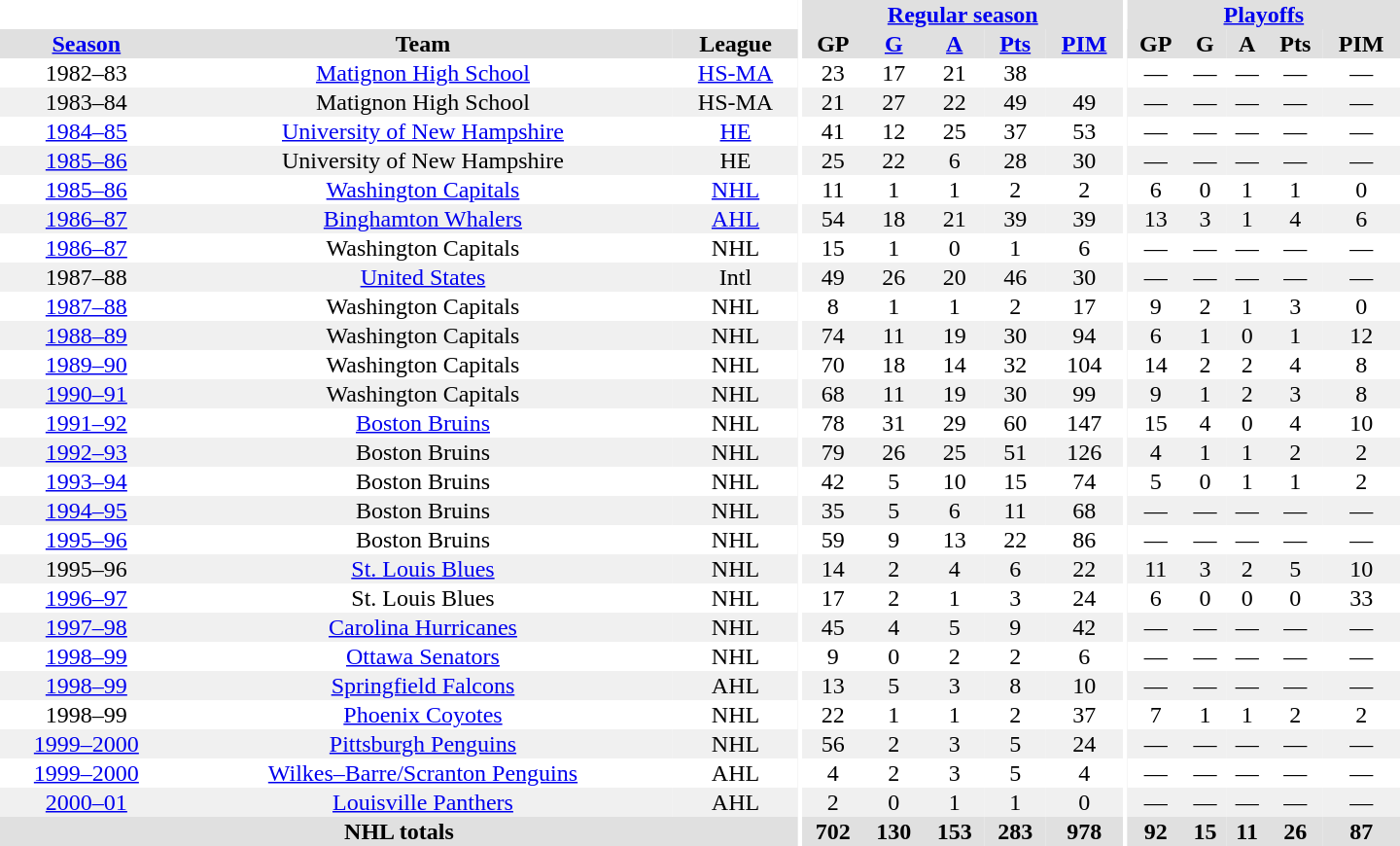<table border="0" cellpadding="1" cellspacing="0" style="text-align:center; width:60em">
<tr bgcolor="#e0e0e0">
<th colspan="3" bgcolor="#ffffff"></th>
<th rowspan="99" bgcolor="#ffffff"></th>
<th colspan="5"><a href='#'>Regular season</a></th>
<th rowspan="99" bgcolor="#ffffff"></th>
<th colspan="5"><a href='#'>Playoffs</a></th>
</tr>
<tr bgcolor="#e0e0e0">
<th><a href='#'>Season</a></th>
<th>Team</th>
<th>League</th>
<th>GP</th>
<th><a href='#'>G</a></th>
<th><a href='#'>A</a></th>
<th><a href='#'>Pts</a></th>
<th><a href='#'>PIM</a></th>
<th>GP</th>
<th>G</th>
<th>A</th>
<th>Pts</th>
<th>PIM</th>
</tr>
<tr>
<td>1982–83</td>
<td><a href='#'>Matignon High School</a></td>
<td><a href='#'>HS-MA</a></td>
<td>23</td>
<td>17</td>
<td>21</td>
<td>38</td>
<td></td>
<td>—</td>
<td>—</td>
<td>—</td>
<td>—</td>
<td>—</td>
</tr>
<tr bgcolor="#f0f0f0">
<td>1983–84</td>
<td>Matignon High School</td>
<td>HS-MA</td>
<td>21</td>
<td>27</td>
<td>22</td>
<td>49</td>
<td>49</td>
<td>—</td>
<td>—</td>
<td>—</td>
<td>—</td>
<td>—</td>
</tr>
<tr>
<td><a href='#'>1984–85</a></td>
<td><a href='#'>University of New Hampshire</a></td>
<td><a href='#'>HE</a></td>
<td>41</td>
<td>12</td>
<td>25</td>
<td>37</td>
<td>53</td>
<td>—</td>
<td>—</td>
<td>—</td>
<td>—</td>
<td>—</td>
</tr>
<tr bgcolor="#f0f0f0">
<td><a href='#'>1985–86</a></td>
<td>University of New Hampshire</td>
<td>HE</td>
<td>25</td>
<td>22</td>
<td>6</td>
<td>28</td>
<td>30</td>
<td>—</td>
<td>—</td>
<td>—</td>
<td>—</td>
<td>—</td>
</tr>
<tr>
<td><a href='#'>1985–86</a></td>
<td><a href='#'>Washington Capitals</a></td>
<td><a href='#'>NHL</a></td>
<td>11</td>
<td>1</td>
<td>1</td>
<td>2</td>
<td>2</td>
<td>6</td>
<td>0</td>
<td>1</td>
<td>1</td>
<td>0</td>
</tr>
<tr bgcolor="#f0f0f0">
<td><a href='#'>1986–87</a></td>
<td><a href='#'>Binghamton Whalers</a></td>
<td><a href='#'>AHL</a></td>
<td>54</td>
<td>18</td>
<td>21</td>
<td>39</td>
<td>39</td>
<td>13</td>
<td>3</td>
<td>1</td>
<td>4</td>
<td>6</td>
</tr>
<tr>
<td><a href='#'>1986–87</a></td>
<td>Washington Capitals</td>
<td>NHL</td>
<td>15</td>
<td>1</td>
<td>0</td>
<td>1</td>
<td>6</td>
<td>—</td>
<td>—</td>
<td>—</td>
<td>—</td>
<td>—</td>
</tr>
<tr bgcolor="#f0f0f0">
<td>1987–88</td>
<td><a href='#'>United States</a></td>
<td>Intl</td>
<td>49</td>
<td>26</td>
<td>20</td>
<td>46</td>
<td>30</td>
<td>—</td>
<td>—</td>
<td>—</td>
<td>—</td>
<td>—</td>
</tr>
<tr>
<td><a href='#'>1987–88</a></td>
<td>Washington Capitals</td>
<td>NHL</td>
<td>8</td>
<td>1</td>
<td>1</td>
<td>2</td>
<td>17</td>
<td>9</td>
<td>2</td>
<td>1</td>
<td>3</td>
<td>0</td>
</tr>
<tr bgcolor="#f0f0f0">
<td><a href='#'>1988–89</a></td>
<td>Washington Capitals</td>
<td>NHL</td>
<td>74</td>
<td>11</td>
<td>19</td>
<td>30</td>
<td>94</td>
<td>6</td>
<td>1</td>
<td>0</td>
<td>1</td>
<td>12</td>
</tr>
<tr>
<td><a href='#'>1989–90</a></td>
<td>Washington Capitals</td>
<td>NHL</td>
<td>70</td>
<td>18</td>
<td>14</td>
<td>32</td>
<td>104</td>
<td>14</td>
<td>2</td>
<td>2</td>
<td>4</td>
<td>8</td>
</tr>
<tr bgcolor="#f0f0f0">
<td><a href='#'>1990–91</a></td>
<td>Washington Capitals</td>
<td>NHL</td>
<td>68</td>
<td>11</td>
<td>19</td>
<td>30</td>
<td>99</td>
<td>9</td>
<td>1</td>
<td>2</td>
<td>3</td>
<td>8</td>
</tr>
<tr>
<td><a href='#'>1991–92</a></td>
<td><a href='#'>Boston Bruins</a></td>
<td>NHL</td>
<td>78</td>
<td>31</td>
<td>29</td>
<td>60</td>
<td>147</td>
<td>15</td>
<td>4</td>
<td>0</td>
<td>4</td>
<td>10</td>
</tr>
<tr bgcolor="#f0f0f0">
<td><a href='#'>1992–93</a></td>
<td>Boston Bruins</td>
<td>NHL</td>
<td>79</td>
<td>26</td>
<td>25</td>
<td>51</td>
<td>126</td>
<td>4</td>
<td>1</td>
<td>1</td>
<td>2</td>
<td>2</td>
</tr>
<tr>
<td><a href='#'>1993–94</a></td>
<td>Boston Bruins</td>
<td>NHL</td>
<td>42</td>
<td>5</td>
<td>10</td>
<td>15</td>
<td>74</td>
<td>5</td>
<td>0</td>
<td>1</td>
<td>1</td>
<td>2</td>
</tr>
<tr bgcolor="#f0f0f0">
<td><a href='#'>1994–95</a></td>
<td>Boston Bruins</td>
<td>NHL</td>
<td>35</td>
<td>5</td>
<td>6</td>
<td>11</td>
<td>68</td>
<td>—</td>
<td>—</td>
<td>—</td>
<td>—</td>
<td>—</td>
</tr>
<tr>
<td><a href='#'>1995–96</a></td>
<td>Boston Bruins</td>
<td>NHL</td>
<td>59</td>
<td>9</td>
<td>13</td>
<td>22</td>
<td>86</td>
<td>—</td>
<td>—</td>
<td>—</td>
<td>—</td>
<td>—</td>
</tr>
<tr bgcolor="#f0f0f0">
<td>1995–96</td>
<td><a href='#'>St. Louis Blues</a></td>
<td>NHL</td>
<td>14</td>
<td>2</td>
<td>4</td>
<td>6</td>
<td>22</td>
<td>11</td>
<td>3</td>
<td>2</td>
<td>5</td>
<td>10</td>
</tr>
<tr>
<td><a href='#'>1996–97</a></td>
<td>St. Louis Blues</td>
<td>NHL</td>
<td>17</td>
<td>2</td>
<td>1</td>
<td>3</td>
<td>24</td>
<td>6</td>
<td>0</td>
<td>0</td>
<td>0</td>
<td>33</td>
</tr>
<tr bgcolor="#f0f0f0">
<td><a href='#'>1997–98</a></td>
<td><a href='#'>Carolina Hurricanes</a></td>
<td>NHL</td>
<td>45</td>
<td>4</td>
<td>5</td>
<td>9</td>
<td>42</td>
<td>—</td>
<td>—</td>
<td>—</td>
<td>—</td>
<td>—</td>
</tr>
<tr>
<td><a href='#'>1998–99</a></td>
<td><a href='#'>Ottawa Senators</a></td>
<td>NHL</td>
<td>9</td>
<td>0</td>
<td>2</td>
<td>2</td>
<td>6</td>
<td>—</td>
<td>—</td>
<td>—</td>
<td>—</td>
<td>—</td>
</tr>
<tr bgcolor="#f0f0f0">
<td><a href='#'>1998–99</a></td>
<td><a href='#'>Springfield Falcons</a></td>
<td>AHL</td>
<td>13</td>
<td>5</td>
<td>3</td>
<td>8</td>
<td>10</td>
<td>—</td>
<td>—</td>
<td>—</td>
<td>—</td>
<td>—</td>
</tr>
<tr>
<td>1998–99</td>
<td><a href='#'>Phoenix Coyotes</a></td>
<td>NHL</td>
<td>22</td>
<td>1</td>
<td>1</td>
<td>2</td>
<td>37</td>
<td>7</td>
<td>1</td>
<td>1</td>
<td>2</td>
<td>2</td>
</tr>
<tr bgcolor="#f0f0f0">
<td><a href='#'>1999–2000</a></td>
<td><a href='#'>Pittsburgh Penguins</a></td>
<td>NHL</td>
<td>56</td>
<td>2</td>
<td>3</td>
<td>5</td>
<td>24</td>
<td>—</td>
<td>—</td>
<td>—</td>
<td>—</td>
<td>—</td>
</tr>
<tr>
<td><a href='#'>1999–2000</a></td>
<td><a href='#'>Wilkes–Barre/Scranton Penguins</a></td>
<td>AHL</td>
<td>4</td>
<td>2</td>
<td>3</td>
<td>5</td>
<td>4</td>
<td>—</td>
<td>—</td>
<td>—</td>
<td>—</td>
<td>—</td>
</tr>
<tr bgcolor="#f0f0f0">
<td><a href='#'>2000–01</a></td>
<td><a href='#'>Louisville Panthers</a></td>
<td>AHL</td>
<td>2</td>
<td>0</td>
<td>1</td>
<td>1</td>
<td>0</td>
<td>—</td>
<td>—</td>
<td>—</td>
<td>—</td>
<td>—</td>
</tr>
<tr bgcolor="#e0e0e0">
<th colspan="3">NHL totals</th>
<th>702</th>
<th>130</th>
<th>153</th>
<th>283</th>
<th>978</th>
<th>92</th>
<th>15</th>
<th>11</th>
<th>26</th>
<th>87</th>
</tr>
</table>
